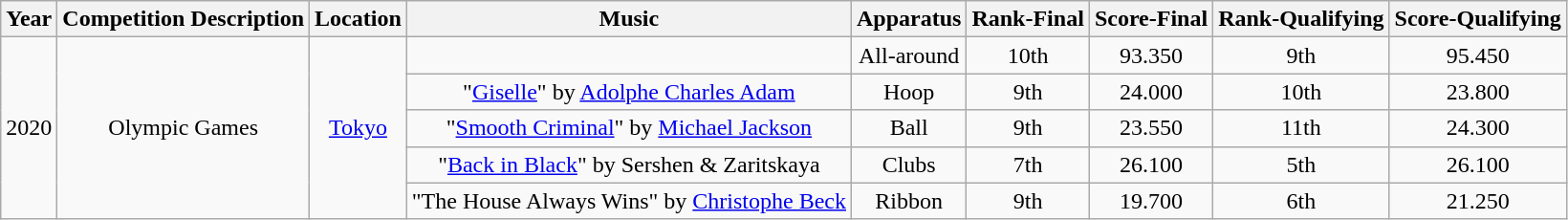<table class="wikitable" style="text-align:center">
<tr>
<th>Year</th>
<th>Competition Description</th>
<th>Location</th>
<th>Music</th>
<th>Apparatus</th>
<th>Rank-Final</th>
<th>Score-Final</th>
<th>Rank-Qualifying</th>
<th>Score-Qualifying</th>
</tr>
<tr>
<td rowspan="5">2020</td>
<td rowspan="5">Olympic Games</td>
<td rowspan="5"><a href='#'>Tokyo</a></td>
<td></td>
<td>All-around</td>
<td>10th</td>
<td>93.350</td>
<td>9th</td>
<td>95.450</td>
</tr>
<tr>
<td>"<a href='#'>Giselle</a>" by <a href='#'>Adolphe Charles Adam</a></td>
<td>Hoop</td>
<td>9th</td>
<td>24.000</td>
<td>10th</td>
<td>23.800</td>
</tr>
<tr>
<td>"<a href='#'>Smooth Criminal</a>" by <a href='#'>Michael Jackson</a></td>
<td>Ball</td>
<td>9th</td>
<td>23.550</td>
<td>11th</td>
<td>24.300</td>
</tr>
<tr>
<td>"<a href='#'>Back in Black</a>" by Sershen & Zaritskaya</td>
<td>Clubs</td>
<td>7th</td>
<td>26.100</td>
<td>5th</td>
<td>26.100</td>
</tr>
<tr>
<td>"The House Always Wins" by <a href='#'>Christophe Beck</a></td>
<td>Ribbon</td>
<td>9th</td>
<td>19.700</td>
<td>6th</td>
<td>21.250</td>
</tr>
</table>
